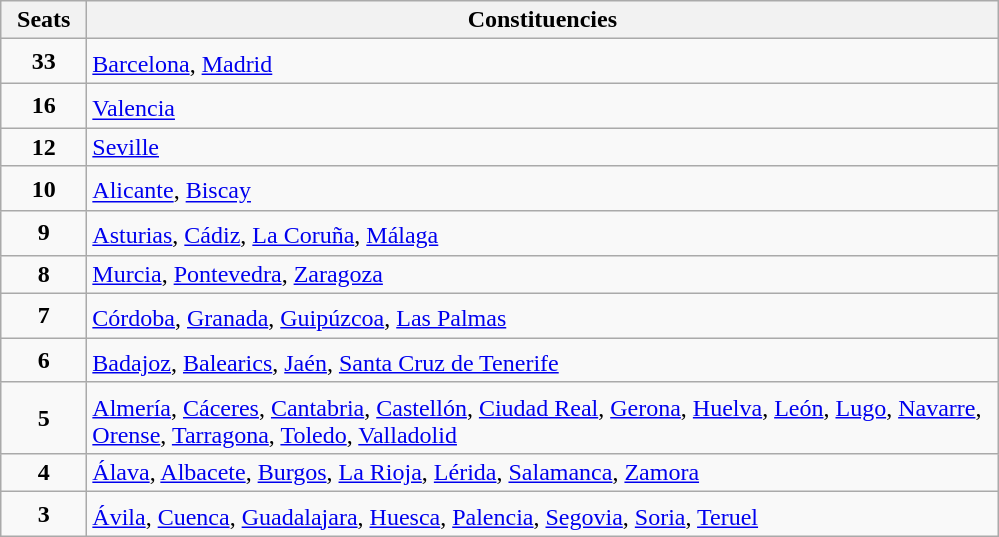<table class="wikitable" style="text-align:left;">
<tr>
<th width="50">Seats</th>
<th width="600">Constituencies</th>
</tr>
<tr>
<td align="center"><strong>33</strong></td>
<td><a href='#'>Barcelona</a>, <a href='#'>Madrid</a><sup></sup></td>
</tr>
<tr>
<td align="center"><strong>16</strong></td>
<td><a href='#'>Valencia</a><sup></sup></td>
</tr>
<tr>
<td align="center"><strong>12</strong></td>
<td><a href='#'>Seville</a></td>
</tr>
<tr>
<td align="center"><strong>10</strong></td>
<td><a href='#'>Alicante</a><sup></sup>, <a href='#'>Biscay</a></td>
</tr>
<tr>
<td align="center"><strong>9</strong></td>
<td><a href='#'>Asturias</a><sup></sup>, <a href='#'>Cádiz</a><sup></sup>, <a href='#'>La Coruña</a>, <a href='#'>Málaga</a><sup></sup></td>
</tr>
<tr>
<td align="center"><strong>8</strong></td>
<td><a href='#'>Murcia</a>, <a href='#'>Pontevedra</a>, <a href='#'>Zaragoza</a></td>
</tr>
<tr>
<td align="center"><strong>7</strong></td>
<td><a href='#'>Córdoba</a>, <a href='#'>Granada</a>, <a href='#'>Guipúzcoa</a>, <a href='#'>Las Palmas</a><sup></sup></td>
</tr>
<tr>
<td align="center"><strong>6</strong></td>
<td><a href='#'>Badajoz</a><sup></sup>, <a href='#'>Balearics</a>, <a href='#'>Jaén</a><sup></sup>, <a href='#'>Santa Cruz de Tenerife</a><sup></sup></td>
</tr>
<tr>
<td align="center"><strong>5</strong></td>
<td><a href='#'>Almería</a>, <a href='#'>Cáceres</a>, <a href='#'>Cantabria</a>, <a href='#'>Castellón</a>, <a href='#'>Ciudad Real</a>, <a href='#'>Gerona</a>, <a href='#'>Huelva</a>, <a href='#'>León</a><sup></sup>, <a href='#'>Lugo</a>, <a href='#'>Navarre</a>, <a href='#'>Orense</a>, <a href='#'>Tarragona</a>, <a href='#'>Toledo</a>, <a href='#'>Valladolid</a></td>
</tr>
<tr>
<td align="center"><strong>4</strong></td>
<td><a href='#'>Álava</a>, <a href='#'>Albacete</a>, <a href='#'>Burgos</a>, <a href='#'>La Rioja</a>, <a href='#'>Lérida</a>, <a href='#'>Salamanca</a>, <a href='#'>Zamora</a></td>
</tr>
<tr>
<td align="center"><strong>3</strong></td>
<td><a href='#'>Ávila</a>, <a href='#'>Cuenca</a><sup></sup>, <a href='#'>Guadalajara</a>, <a href='#'>Huesca</a>, <a href='#'>Palencia</a>, <a href='#'>Segovia</a>, <a href='#'>Soria</a>, <a href='#'>Teruel</a></td>
</tr>
</table>
